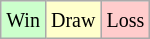<table class="wikitable">
<tr>
<td style="background-color: #CCFFCC;"><small>Win</small></td>
<td style="background-color: #FFFFCC;"><small>Draw</small></td>
<td style="background-color: #FFCCCC;"><small>Loss</small></td>
</tr>
</table>
